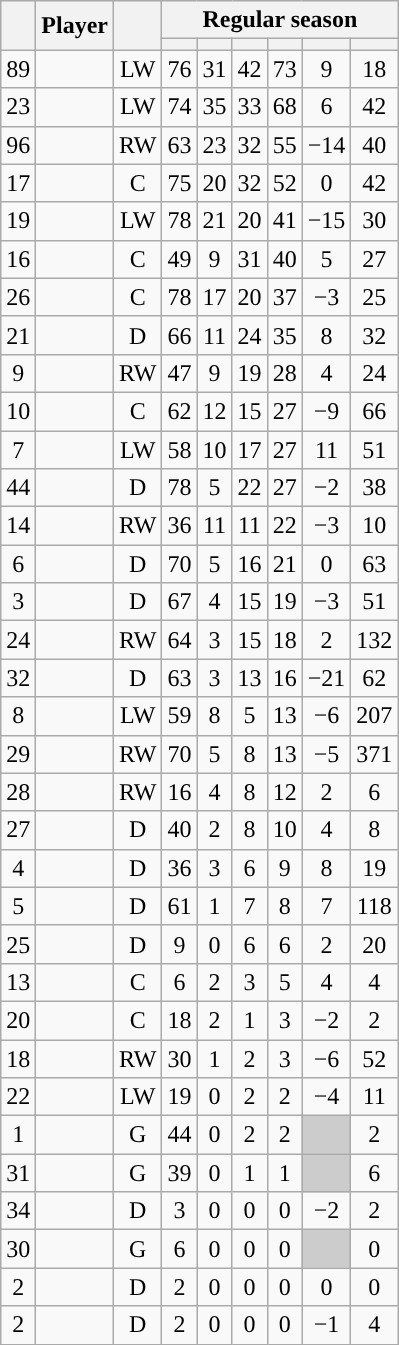<table class="wikitable sortable plainrowheaders" style="text-align:center;">
<tr>
<th scope="col" data-sort-type="number" rowspan="2"></th>
<th scope="col" rowspan="2">Player</th>
<th scope="col" rowspan="2"></th>
<th scope=colgroup colspan=6>Regular season</th>
</tr>
<tr>
<th scope="col" data-sort-type="number"></th>
<th scope="col" data-sort-type="number"></th>
<th scope="col" data-sort-type="number"></th>
<th scope="col" data-sort-type="number"></th>
<th scope="col" data-sort-type="number"></th>
<th scope="col" data-sort-type="number"></th>
</tr>
<tr>
<td scope="row">89</td>
<td align="left"></td>
<td>LW</td>
<td>76</td>
<td>31</td>
<td>42</td>
<td>73</td>
<td>9</td>
<td>18</td>
</tr>
<tr>
<td scope="row">23</td>
<td align="left"></td>
<td>LW</td>
<td>74</td>
<td>35</td>
<td>33</td>
<td>68</td>
<td>6</td>
<td>42</td>
</tr>
<tr>
<td scope="row">96</td>
<td align="left"></td>
<td>RW</td>
<td>63</td>
<td>23</td>
<td>32</td>
<td>55</td>
<td>−14</td>
<td>40</td>
</tr>
<tr>
<td scope="row">17</td>
<td align="left"></td>
<td>C</td>
<td>75</td>
<td>20</td>
<td>32</td>
<td>52</td>
<td>0</td>
<td>42</td>
</tr>
<tr>
<td scope="row">19</td>
<td align="left"></td>
<td>LW</td>
<td>78</td>
<td>21</td>
<td>20</td>
<td>41</td>
<td>−15</td>
<td>30</td>
</tr>
<tr>
<td scope="row">16</td>
<td align="left"></td>
<td>C</td>
<td>49</td>
<td>9</td>
<td>31</td>
<td>40</td>
<td>5</td>
<td>27</td>
</tr>
<tr>
<td scope="row">26</td>
<td align="left"></td>
<td>C</td>
<td>78</td>
<td>17</td>
<td>20</td>
<td>37</td>
<td>−3</td>
<td>25</td>
</tr>
<tr>
<td scope="row">21</td>
<td align="left"></td>
<td>D</td>
<td>66</td>
<td>11</td>
<td>24</td>
<td>35</td>
<td>8</td>
<td>32</td>
</tr>
<tr>
<td scope="row">9</td>
<td align="left"></td>
<td>RW</td>
<td>47</td>
<td>9</td>
<td>19</td>
<td>28</td>
<td>4</td>
<td>24</td>
</tr>
<tr>
<td scope="row">10</td>
<td align="left"></td>
<td>C</td>
<td>62</td>
<td>12</td>
<td>15</td>
<td>27</td>
<td>−9</td>
<td>66</td>
</tr>
<tr>
<td scope="row">7</td>
<td align="left"></td>
<td>LW</td>
<td>58</td>
<td>10</td>
<td>17</td>
<td>27</td>
<td>11</td>
<td>51</td>
</tr>
<tr>
<td scope="row">44</td>
<td align="left"></td>
<td>D</td>
<td>78</td>
<td>5</td>
<td>22</td>
<td>27</td>
<td>−2</td>
<td>38</td>
</tr>
<tr>
<td scope="row">14</td>
<td align="left"></td>
<td>RW</td>
<td>36</td>
<td>11</td>
<td>11</td>
<td>22</td>
<td>−3</td>
<td>10</td>
</tr>
<tr>
<td scope="row">6</td>
<td align="left"></td>
<td>D</td>
<td>70</td>
<td>5</td>
<td>16</td>
<td>21</td>
<td>0</td>
<td>63</td>
</tr>
<tr>
<td scope="row">3</td>
<td align="left"></td>
<td>D</td>
<td>67</td>
<td>4</td>
<td>15</td>
<td>19</td>
<td>−3</td>
<td>51</td>
</tr>
<tr>
<td scope="row">24</td>
<td align="left"></td>
<td>RW</td>
<td>64</td>
<td>3</td>
<td>15</td>
<td>18</td>
<td>2</td>
<td>132</td>
</tr>
<tr>
<td scope="row">32</td>
<td align="left"></td>
<td>D</td>
<td>63</td>
<td>3</td>
<td>13</td>
<td>16</td>
<td>−21</td>
<td>62</td>
</tr>
<tr>
<td scope="row">8</td>
<td align="left"></td>
<td>LW</td>
<td>59</td>
<td>8</td>
<td>5</td>
<td>13</td>
<td>−6</td>
<td>207</td>
</tr>
<tr>
<td scope="row">29</td>
<td align="left"></td>
<td>RW</td>
<td>70</td>
<td>5</td>
<td>8</td>
<td>13</td>
<td>−5</td>
<td>371</td>
</tr>
<tr>
<td scope="row">28</td>
<td align="left"></td>
<td>RW</td>
<td>16</td>
<td>4</td>
<td>8</td>
<td>12</td>
<td>2</td>
<td>6</td>
</tr>
<tr>
<td scope="row">27</td>
<td align="left"></td>
<td>D</td>
<td>40</td>
<td>2</td>
<td>8</td>
<td>10</td>
<td>4</td>
<td>8</td>
</tr>
<tr>
<td scope="row">4</td>
<td align="left"></td>
<td>D</td>
<td>36</td>
<td>3</td>
<td>6</td>
<td>9</td>
<td>8</td>
<td>19</td>
</tr>
<tr>
<td scope="row">5</td>
<td align="left"></td>
<td>D</td>
<td>61</td>
<td>1</td>
<td>7</td>
<td>8</td>
<td>7</td>
<td>118</td>
</tr>
<tr>
<td scope="row">25</td>
<td align="left"></td>
<td>D</td>
<td>9</td>
<td>0</td>
<td>6</td>
<td>6</td>
<td>2</td>
<td>20</td>
</tr>
<tr>
<td scope="row">13</td>
<td align="left"></td>
<td>C</td>
<td>6</td>
<td>2</td>
<td>3</td>
<td>5</td>
<td>4</td>
<td>4</td>
</tr>
<tr>
<td scope="row">20</td>
<td align="left"></td>
<td>C</td>
<td>18</td>
<td>2</td>
<td>1</td>
<td>3</td>
<td>−2</td>
<td>2</td>
</tr>
<tr>
<td scope="row">18</td>
<td align="left"></td>
<td>RW</td>
<td>30</td>
<td>1</td>
<td>2</td>
<td>3</td>
<td>−6</td>
<td>52</td>
</tr>
<tr>
<td scope="row">22</td>
<td align="left"></td>
<td>LW</td>
<td>19</td>
<td>0</td>
<td>2</td>
<td>2</td>
<td>−4</td>
<td>11</td>
</tr>
<tr>
<td scope="row">1</td>
<td align="left"></td>
<td>G</td>
<td>44</td>
<td>0</td>
<td>2</td>
<td>2</td>
<td style="background:#ccc"></td>
<td>2</td>
</tr>
<tr>
<td scope="row">31</td>
<td align="left"></td>
<td>G</td>
<td>39</td>
<td>0</td>
<td>1</td>
<td>1</td>
<td style="background:#ccc"></td>
<td>6</td>
</tr>
<tr>
<td scope="row">34</td>
<td align="left"></td>
<td>D</td>
<td>3</td>
<td>0</td>
<td>0</td>
<td>0</td>
<td>−2</td>
<td>2</td>
</tr>
<tr>
<td scope="row">30</td>
<td align="left"></td>
<td>G</td>
<td>6</td>
<td>0</td>
<td>0</td>
<td>0</td>
<td style="background:#ccc"></td>
<td>0</td>
</tr>
<tr>
<td scope="row">2</td>
<td align="left"></td>
<td>D</td>
<td>2</td>
<td>0</td>
<td>0</td>
<td>0</td>
<td>0</td>
<td>0</td>
</tr>
<tr>
<td scope="row">2</td>
<td align="left"></td>
<td>D</td>
<td>2</td>
<td>0</td>
<td>0</td>
<td>0</td>
<td>−1</td>
<td>4</td>
</tr>
</table>
